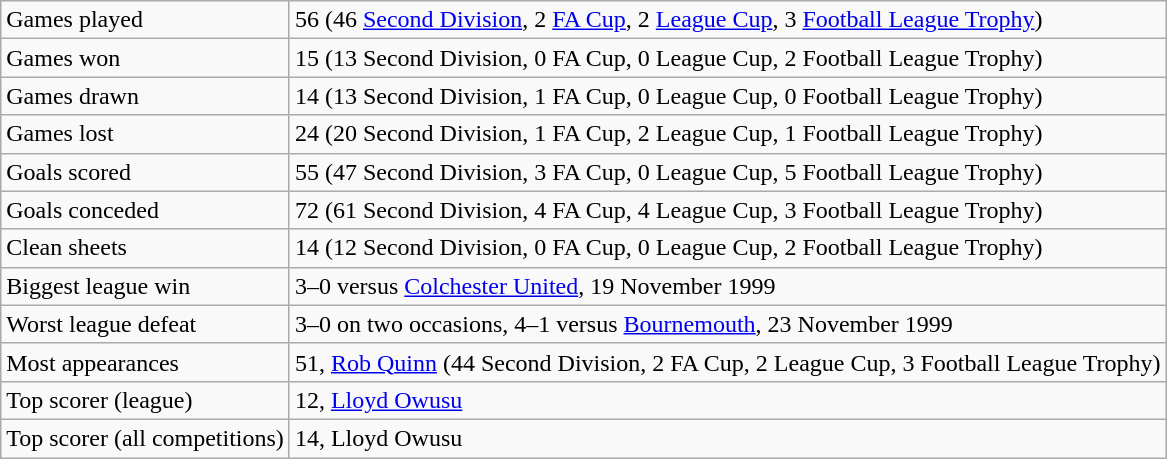<table class="wikitable">
<tr>
<td>Games played</td>
<td>56 (46 <a href='#'>Second Division</a>, 2 <a href='#'>FA Cup</a>, 2 <a href='#'>League Cup</a>, 3 <a href='#'>Football League Trophy</a>)</td>
</tr>
<tr>
<td>Games won</td>
<td>15 (13 Second Division, 0 FA Cup, 0 League Cup, 2 Football League Trophy)</td>
</tr>
<tr>
<td>Games drawn</td>
<td>14 (13 Second Division, 1 FA Cup, 0 League Cup, 0 Football League Trophy)</td>
</tr>
<tr>
<td>Games lost</td>
<td>24 (20 Second Division, 1 FA Cup, 2 League Cup, 1 Football League Trophy)</td>
</tr>
<tr>
<td>Goals scored</td>
<td>55 (47 Second Division, 3 FA Cup, 0 League Cup, 5 Football League Trophy)</td>
</tr>
<tr>
<td>Goals conceded</td>
<td>72 (61 Second Division, 4 FA Cup, 4 League Cup, 3 Football League Trophy)</td>
</tr>
<tr>
<td>Clean sheets</td>
<td>14 (12 Second Division, 0 FA Cup, 0 League Cup, 2 Football League Trophy)</td>
</tr>
<tr>
<td>Biggest league win</td>
<td>3–0 versus <a href='#'>Colchester United</a>, 19 November 1999</td>
</tr>
<tr>
<td>Worst league defeat</td>
<td>3–0 on two occasions, 4–1 versus <a href='#'>Bournemouth</a>, 23 November 1999</td>
</tr>
<tr>
<td>Most appearances</td>
<td>51, <a href='#'>Rob Quinn</a> (44 Second Division, 2 FA Cup, 2 League Cup, 3 Football League Trophy)</td>
</tr>
<tr>
<td>Top scorer (league)</td>
<td>12, <a href='#'>Lloyd Owusu</a></td>
</tr>
<tr>
<td>Top scorer (all competitions)</td>
<td>14, Lloyd Owusu</td>
</tr>
</table>
